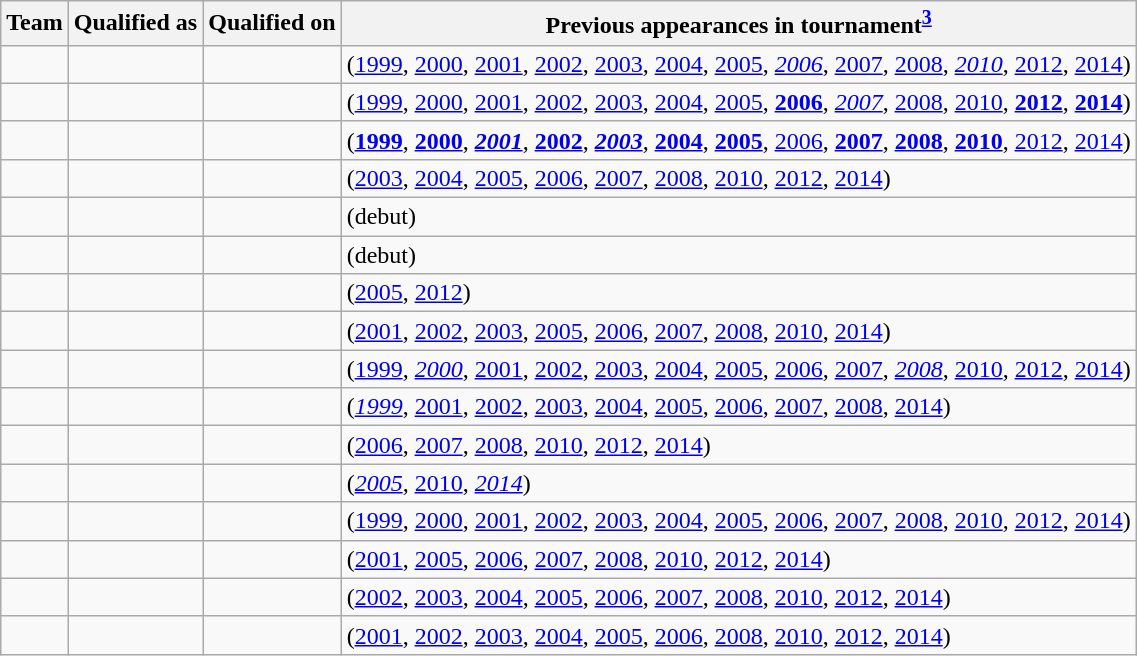<table class="wikitable sortable">
<tr>
<th>Team</th>
<th>Qualified as</th>
<th>Qualified on</th>
<th>Previous appearances in tournament<sup><strong><a href='#'>3</a></strong></sup></th>
</tr>
<tr>
<td></td>
<td></td>
<td></td>
<td> (<a href='#'>1999</a>, <a href='#'>2000</a>, <a href='#'>2001</a>, <a href='#'>2002</a>, <a href='#'>2003</a>, <a href='#'>2004</a>, <a href='#'>2005</a>, <em><a href='#'>2006</a></em>, <a href='#'>2007</a>, <a href='#'>2008</a>, <em><a href='#'>2010</a></em>, <a href='#'>2012</a>, <a href='#'>2014</a>)</td>
</tr>
<tr>
<td></td>
<td></td>
<td></td>
<td> (<a href='#'>1999</a>, <a href='#'>2000</a>, <a href='#'>2001</a>, <a href='#'>2002</a>, <a href='#'>2003</a>, <a href='#'>2004</a>, <a href='#'>2005</a>, <strong><a href='#'>2006</a></strong>, <em><a href='#'>2007</a></em>, <a href='#'>2008</a>, <a href='#'>2010</a>, <strong><a href='#'>2012</a></strong>, <strong><a href='#'>2014</a></strong>)</td>
</tr>
<tr>
<td></td>
<td></td>
<td></td>
<td> (<strong><a href='#'>1999</a></strong>, <strong><a href='#'>2000</a></strong>, <strong><em><a href='#'>2001</a></em></strong>, <strong><a href='#'>2002</a></strong>, <strong><em><a href='#'>2003</a></em></strong>, <strong><a href='#'>2004</a></strong>, <strong><a href='#'>2005</a></strong>, <a href='#'>2006</a>, <strong><a href='#'>2007</a></strong>, <strong><a href='#'>2008</a></strong>, <strong><a href='#'>2010</a></strong>, <a href='#'>2012</a>, <a href='#'>2014</a>)</td>
</tr>
<tr>
<td></td>
<td></td>
<td></td>
<td> (<a href='#'>2003</a>, <a href='#'>2004</a>, <a href='#'>2005</a>, <a href='#'>2006</a>, <a href='#'>2007</a>, <a href='#'>2008</a>, <a href='#'>2010</a>, <a href='#'>2012</a>, <a href='#'>2014</a>)</td>
</tr>
<tr>
<td></td>
<td></td>
<td></td>
<td> (debut)</td>
</tr>
<tr>
<td></td>
<td></td>
<td></td>
<td> (debut)</td>
</tr>
<tr>
<td></td>
<td></td>
<td></td>
<td> (<a href='#'>2005</a>, <a href='#'>2012</a>)</td>
</tr>
<tr>
<td></td>
<td></td>
<td></td>
<td> (<a href='#'>2001</a>, <a href='#'>2002</a>, <a href='#'>2003</a>, <a href='#'>2005</a>, <a href='#'>2006</a>, <a href='#'>2007</a>, <a href='#'>2008</a>, <a href='#'>2010</a>, <a href='#'>2014</a>)</td>
</tr>
<tr>
<td></td>
<td></td>
<td></td>
<td> (<a href='#'>1999</a>, <em><a href='#'>2000</a></em>, <a href='#'>2001</a>, <a href='#'>2002</a>, <a href='#'>2003</a>, <a href='#'>2004</a>, <a href='#'>2005</a>, <a href='#'>2006</a>, <a href='#'>2007</a>, <em><a href='#'>2008</a></em>, <a href='#'>2010</a>, <a href='#'>2012</a>, <a href='#'>2014</a>)</td>
</tr>
<tr>
<td></td>
<td></td>
<td></td>
<td> (<em><a href='#'>1999</a></em>, <a href='#'>2001</a>, <a href='#'>2002</a>, <a href='#'>2003</a>, <a href='#'>2004</a>, <a href='#'>2005</a>, <a href='#'>2006</a>, <a href='#'>2007</a>, <a href='#'>2008</a>, <a href='#'>2014</a>)</td>
</tr>
<tr>
<td></td>
<td></td>
<td></td>
<td> (<a href='#'>2006</a>, <a href='#'>2007</a>, <a href='#'>2008</a>, <a href='#'>2010</a>, <a href='#'>2012</a>, <a href='#'>2014</a>)</td>
</tr>
<tr>
<td></td>
<td></td>
<td></td>
<td> (<em><a href='#'>2005</a></em>, <a href='#'>2010</a>, <em><a href='#'>2014</a></em>)</td>
</tr>
<tr>
<td></td>
<td></td>
<td></td>
<td> (<a href='#'>1999</a>, <a href='#'>2000</a>, <a href='#'>2001</a>, <a href='#'>2002</a>, <a href='#'>2003</a>, <a href='#'>2004</a>, <a href='#'>2005</a>, <a href='#'>2006</a>, <a href='#'>2007</a>, <a href='#'>2008</a>, <a href='#'>2010</a>, <a href='#'>2012</a>, <a href='#'>2014</a>)</td>
</tr>
<tr>
<td></td>
<td></td>
<td></td>
<td> (<a href='#'>2001</a>, <a href='#'>2005</a>, <a href='#'>2006</a>, <a href='#'>2007</a>, <a href='#'>2008</a>, <a href='#'>2010</a>, <a href='#'>2012</a>, <a href='#'>2014</a>)</td>
</tr>
<tr>
<td></td>
<td></td>
<td></td>
<td> (<a href='#'>2002</a>, <a href='#'>2003</a>, <a href='#'>2004</a>, <a href='#'>2005</a>, <a href='#'>2006</a>, <a href='#'>2007</a>, <a href='#'>2008</a>, <a href='#'>2010</a>, <a href='#'>2012</a>, <a href='#'>2014</a>)</td>
</tr>
<tr>
<td></td>
<td></td>
<td></td>
<td> (<a href='#'>2001</a>, <a href='#'>2002</a>, <a href='#'>2003</a>, <a href='#'>2004</a>, <a href='#'>2005</a>, <a href='#'>2006</a>, <a href='#'>2008</a>, <a href='#'>2010</a>, <a href='#'>2012</a>, <a href='#'>2014</a>)</td>
</tr>
</table>
